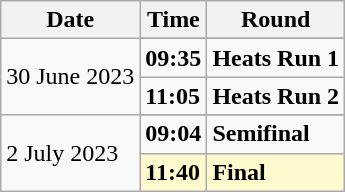<table class="wikitable">
<tr>
<th>Date</th>
<th>Time</th>
<th>Round</th>
</tr>
<tr>
<td rowspan=3>30 June 2023</td>
</tr>
<tr>
<td><strong>09:35</strong></td>
<td><strong>Heats Run 1</strong></td>
</tr>
<tr>
<td><strong>11:05</strong></td>
<td><strong>Heats Run 2</strong></td>
</tr>
<tr>
<td rowspan=3>2 July 2023</td>
</tr>
<tr>
<td><strong>09:04</strong></td>
<td><strong>Semifinal</strong></td>
</tr>
<tr style=background:lemonchiffon>
<td><strong>11:40</strong></td>
<td><strong>Final</strong></td>
</tr>
</table>
